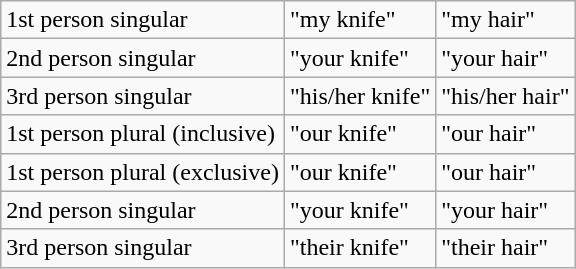<table class="wikitable">
<tr>
<td>1st person singular</td>
<td> "my knife"</td>
<td> "my hair"</td>
</tr>
<tr ->
<td>2nd person singular</td>
<td> "your knife"</td>
<td> "your hair"</td>
</tr>
<tr ->
<td>3rd person singular</td>
<td> "his/her knife"</td>
<td> "his/her hair"</td>
</tr>
<tr ->
<td>1st person plural (inclusive)</td>
<td> "our knife"</td>
<td> "our hair"</td>
</tr>
<tr ->
<td>1st person plural (exclusive)</td>
<td> "our knife"</td>
<td> "our hair"</td>
</tr>
<tr ->
<td>2nd person singular</td>
<td> "your knife"</td>
<td> "your hair"</td>
</tr>
<tr ->
<td>3rd person singular</td>
<td> "their knife"</td>
<td> "their hair"</td>
</tr>
</table>
